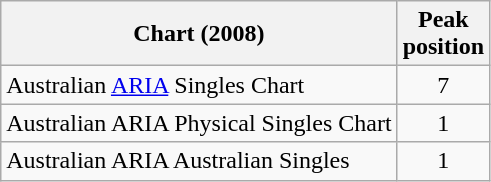<table class="wikitable sortable">
<tr>
<th>Chart (2008)</th>
<th>Peak<br>position</th>
</tr>
<tr>
<td>Australian <a href='#'>ARIA</a> Singles Chart</td>
<td align="center">7</td>
</tr>
<tr>
<td>Australian ARIA Physical Singles Chart</td>
<td align="center">1</td>
</tr>
<tr>
<td>Australian ARIA Australian Singles</td>
<td align="center">1</td>
</tr>
</table>
